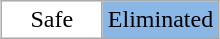<table class="wikitable" style="margin:1em auto; text-align:center;">
<tr>
<td bgcolor="white" width="60px">Safe</td>
<td bgcolor="8AB8E6" width="60px">Eliminated</td>
</tr>
</table>
